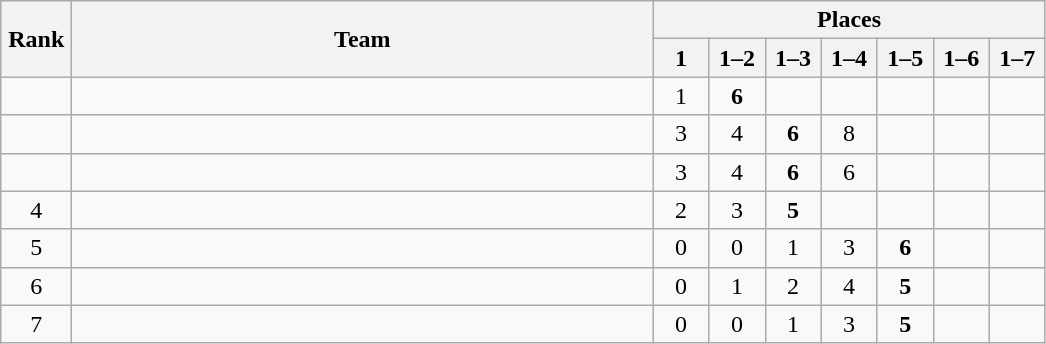<table class="wikitable" style="text-align:center">
<tr>
<th rowspan="2" width=40>Rank</th>
<th rowspan="2" width=380>Team</th>
<th colspan="7">Places</th>
</tr>
<tr>
<th width=30>1</th>
<th width=30>1–2</th>
<th width=30>1–3</th>
<th width=30>1–4</th>
<th width=30>1–5</th>
<th width=30>1–6</th>
<th width=30>1–7</th>
</tr>
<tr>
<td></td>
<td align=left></td>
<td>1</td>
<td><strong>6</strong></td>
<td></td>
<td></td>
<td></td>
<td></td>
<td></td>
</tr>
<tr>
<td></td>
<td align=left></td>
<td>3</td>
<td>4</td>
<td><strong>6</strong></td>
<td>8</td>
<td></td>
<td></td>
<td></td>
</tr>
<tr>
<td></td>
<td align=left></td>
<td>3</td>
<td>4</td>
<td><strong>6</strong></td>
<td>6</td>
<td></td>
<td></td>
<td></td>
</tr>
<tr>
<td>4</td>
<td align=left></td>
<td>2</td>
<td>3</td>
<td><strong>5</strong></td>
<td></td>
<td></td>
<td></td>
<td></td>
</tr>
<tr>
<td>5</td>
<td align=left></td>
<td>0</td>
<td>0</td>
<td>1</td>
<td>3</td>
<td><strong>6</strong></td>
<td></td>
<td></td>
</tr>
<tr>
<td>6</td>
<td align=left></td>
<td>0</td>
<td>1</td>
<td>2</td>
<td>4</td>
<td><strong>5</strong></td>
<td></td>
<td></td>
</tr>
<tr>
<td>7</td>
<td align=left></td>
<td>0</td>
<td>0</td>
<td>1</td>
<td>3</td>
<td><strong>5</strong></td>
<td></td>
<td></td>
</tr>
</table>
